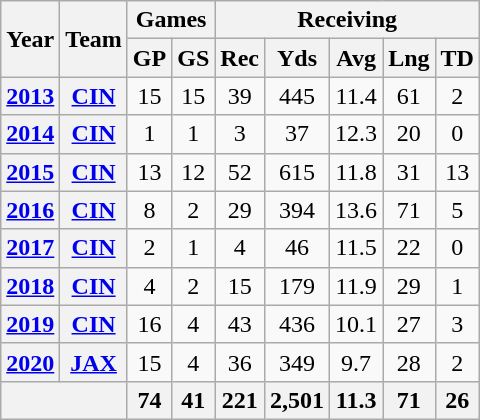<table class="wikitable" style="text-align:center">
<tr>
<th rowspan="2">Year</th>
<th rowspan="2">Team</th>
<th colspan="2">Games</th>
<th colspan="5">Receiving</th>
</tr>
<tr>
<th>GP</th>
<th>GS</th>
<th>Rec</th>
<th>Yds</th>
<th>Avg</th>
<th>Lng</th>
<th>TD</th>
</tr>
<tr>
<th><a href='#'>2013</a></th>
<th><a href='#'>CIN</a></th>
<td>15</td>
<td>15</td>
<td>39</td>
<td>445</td>
<td>11.4</td>
<td>61</td>
<td>2</td>
</tr>
<tr>
<th><a href='#'>2014</a></th>
<th><a href='#'>CIN</a></th>
<td>1</td>
<td>1</td>
<td>3</td>
<td>37</td>
<td>12.3</td>
<td>20</td>
<td>0</td>
</tr>
<tr>
<th><a href='#'>2015</a></th>
<th><a href='#'>CIN</a></th>
<td>13</td>
<td>12</td>
<td>52</td>
<td>615</td>
<td>11.8</td>
<td>31</td>
<td>13</td>
</tr>
<tr>
<th><a href='#'>2016</a></th>
<th><a href='#'>CIN</a></th>
<td>8</td>
<td>2</td>
<td>29</td>
<td>394</td>
<td>13.6</td>
<td>71</td>
<td>5</td>
</tr>
<tr>
<th><a href='#'>2017</a></th>
<th><a href='#'>CIN</a></th>
<td>2</td>
<td>1</td>
<td>4</td>
<td>46</td>
<td>11.5</td>
<td>22</td>
<td>0</td>
</tr>
<tr>
<th><a href='#'>2018</a></th>
<th><a href='#'>CIN</a></th>
<td>4</td>
<td>2</td>
<td>15</td>
<td>179</td>
<td>11.9</td>
<td>29</td>
<td>1</td>
</tr>
<tr>
<th><a href='#'>2019</a></th>
<th><a href='#'>CIN</a></th>
<td>16</td>
<td>4</td>
<td>43</td>
<td>436</td>
<td>10.1</td>
<td>27</td>
<td>3</td>
</tr>
<tr>
<th><a href='#'>2020</a></th>
<th><a href='#'>JAX</a></th>
<td>15</td>
<td>4</td>
<td>36</td>
<td>349</td>
<td>9.7</td>
<td>28</td>
<td>2</td>
</tr>
<tr>
<th colspan="2"></th>
<th>74</th>
<th>41</th>
<th>221</th>
<th>2,501</th>
<th>11.3</th>
<th>71</th>
<th>26</th>
</tr>
</table>
